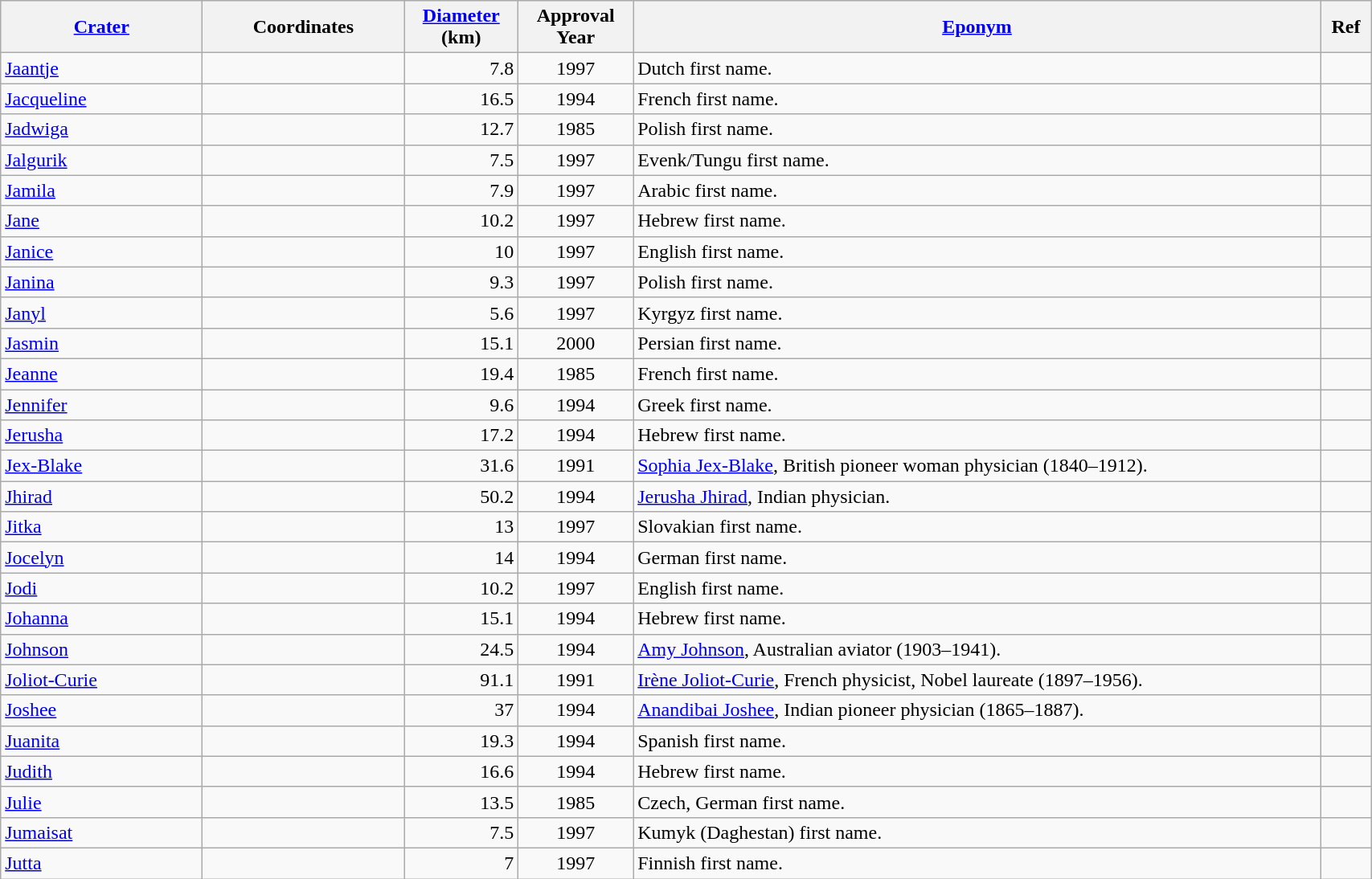<table class="wikitable sortable" style="min-width: 90%">
<tr>
<th style="width:10em"><a href='#'>Crater</a></th>
<th style="width:10em">Coordinates</th>
<th><a href='#'>Diameter</a><br>(km)</th>
<th>Approval<br>Year</th>
<th class="unsortable"><a href='#'>Eponym</a></th>
<th class="unsortable">Ref</th>
</tr>
<tr id="Jaantje">
<td><a href='#'>Jaantje</a></td>
<td></td>
<td align=right>7.8</td>
<td align=center>1997</td>
<td>Dutch first name.</td>
<td></td>
</tr>
<tr id="Jacqueline">
<td><a href='#'>Jacqueline</a></td>
<td></td>
<td align=right>16.5</td>
<td align=center>1994</td>
<td>French first name.</td>
<td></td>
</tr>
<tr id="Jadwiga">
<td><a href='#'>Jadwiga</a></td>
<td></td>
<td align=right>12.7</td>
<td align=center>1985</td>
<td>Polish first name.</td>
<td></td>
</tr>
<tr id="Jalgurik">
<td><a href='#'>Jalgurik</a></td>
<td></td>
<td align=right>7.5</td>
<td align=center>1997</td>
<td>Evenk/Tungu first name.</td>
<td></td>
</tr>
<tr id="Jamila">
<td><a href='#'>Jamila</a></td>
<td></td>
<td align=right>7.9</td>
<td align=center>1997</td>
<td>Arabic first name.</td>
<td></td>
</tr>
<tr id="Jane">
<td><a href='#'>Jane</a></td>
<td></td>
<td align=right>10.2</td>
<td align=center>1997</td>
<td>Hebrew first name.</td>
<td></td>
</tr>
<tr id="Janice">
<td><a href='#'>Janice</a></td>
<td></td>
<td align=right>10</td>
<td align=center>1997</td>
<td>English first name.</td>
<td></td>
</tr>
<tr id="Janina">
<td><a href='#'>Janina</a></td>
<td></td>
<td align=right>9.3</td>
<td align=center>1997</td>
<td>Polish first name.</td>
<td></td>
</tr>
<tr id="Janyl">
<td><a href='#'>Janyl</a></td>
<td></td>
<td align=right>5.6</td>
<td align=center>1997</td>
<td>Kyrgyz first name.</td>
<td></td>
</tr>
<tr id="Jasmin">
<td><a href='#'>Jasmin</a></td>
<td></td>
<td align=right>15.1</td>
<td align=center>2000</td>
<td>Persian first name.</td>
<td></td>
</tr>
<tr id="Jeanne">
<td><a href='#'>Jeanne</a></td>
<td></td>
<td align=right>19.4</td>
<td align=center>1985</td>
<td>French first name.</td>
<td></td>
</tr>
<tr id="Jennifer">
<td><a href='#'>Jennifer</a></td>
<td></td>
<td align=right>9.6</td>
<td align=center>1994</td>
<td>Greek first name.</td>
<td></td>
</tr>
<tr id="Jerusha">
<td><a href='#'>Jerusha</a></td>
<td></td>
<td align=right>17.2</td>
<td align=center>1994</td>
<td>Hebrew first name.</td>
<td></td>
</tr>
<tr id="Jex-Blake">
<td><a href='#'>Jex-Blake</a></td>
<td></td>
<td align=right>31.6</td>
<td align=center>1991</td>
<td><a href='#'>Sophia Jex-Blake</a>, British pioneer woman physician (1840–1912).</td>
<td></td>
</tr>
<tr id="Jhirad">
<td><a href='#'>Jhirad</a></td>
<td></td>
<td align=right>50.2</td>
<td align=center>1994</td>
<td><a href='#'>Jerusha Jhirad</a>, Indian physician.</td>
<td></td>
</tr>
<tr id="Jitka">
<td><a href='#'>Jitka</a></td>
<td></td>
<td align=right>13</td>
<td align=center>1997</td>
<td>Slovakian first name.</td>
<td></td>
</tr>
<tr id="Jocelyn">
<td><a href='#'>Jocelyn</a></td>
<td></td>
<td align=right>14</td>
<td align=center>1994</td>
<td>German first name.</td>
<td></td>
</tr>
<tr id="Jodi">
<td><a href='#'>Jodi</a></td>
<td></td>
<td align=right>10.2</td>
<td align=center>1997</td>
<td>English first name.</td>
<td></td>
</tr>
<tr id="Johanna">
<td><a href='#'>Johanna</a></td>
<td></td>
<td align=right>15.1</td>
<td align=center>1994</td>
<td>Hebrew first name.</td>
<td></td>
</tr>
<tr id="Johnson">
<td><a href='#'>Johnson</a></td>
<td></td>
<td align=right>24.5</td>
<td align=center>1994</td>
<td><a href='#'>Amy Johnson</a>, Australian aviator (1903–1941).</td>
<td></td>
</tr>
<tr id="Joliot-Curie">
<td><a href='#'>Joliot-Curie</a></td>
<td></td>
<td align=right>91.1</td>
<td align=center>1991</td>
<td><a href='#'>Irène Joliot-Curie</a>, French physicist, Nobel laureate (1897–1956).</td>
<td></td>
</tr>
<tr id="Joshee">
<td><a href='#'>Joshee</a></td>
<td></td>
<td align=right>37</td>
<td align=center>1994</td>
<td><a href='#'>Anandibai Joshee</a>, Indian pioneer physician (1865–1887).</td>
<td></td>
</tr>
<tr id="Juanita">
<td><a href='#'>Juanita</a></td>
<td></td>
<td align=right>19.3</td>
<td align=center>1994</td>
<td>Spanish first name.</td>
<td></td>
</tr>
<tr id="Judith">
<td><a href='#'>Judith</a></td>
<td></td>
<td align=right>16.6</td>
<td align=center>1994</td>
<td>Hebrew first name.</td>
<td></td>
</tr>
<tr id="Julie">
<td><a href='#'>Julie</a></td>
<td></td>
<td align=right>13.5</td>
<td align=center>1985</td>
<td>Czech, German first name.</td>
<td></td>
</tr>
<tr id="Jumaisat">
<td><a href='#'>Jumaisat</a></td>
<td></td>
<td align=right>7.5</td>
<td align=center>1997</td>
<td>Kumyk (Daghestan) first name.</td>
<td></td>
</tr>
<tr id="Jutta">
<td><a href='#'>Jutta</a></td>
<td></td>
<td align=right>7</td>
<td align=center>1997</td>
<td>Finnish first name.</td>
<td></td>
</tr>
</table>
